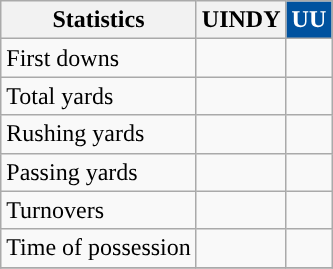<table class="wikitable" style="float: left;">
<tr>
<th>Statistics</th>
<th>UINDY</th>
<th style="background:#00529F; color:white; ">UU</th>
</tr>
<tr>
<td>First downs</td>
<td></td>
<td></td>
</tr>
<tr>
<td>Total yards</td>
<td></td>
<td></td>
</tr>
<tr>
<td>Rushing yards</td>
<td></td>
<td></td>
</tr>
<tr>
<td>Passing yards</td>
<td></td>
<td></td>
</tr>
<tr>
<td>Turnovers</td>
<td></td>
<td></td>
</tr>
<tr>
<td>Time of possession</td>
<td></td>
<td></td>
</tr>
<tr>
</tr>
</table>
